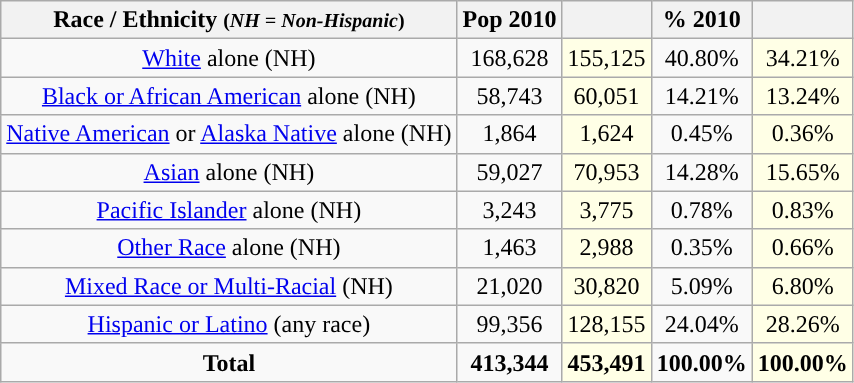<table class="wikitable" style="text-align:center;">
<tr>
<th>Race / Ethnicity <small>(<em>NH = Non-Hispanic</em>)</small></th>
<th>Pop 2010</th>
<th></th>
<th>% 2010</th>
<th></th>
</tr>
<tr>
<td><a href='#'>White</a> alone (NH)</td>
<td>168,628</td>
<td style='background: #ffffe6;'>155,125</td>
<td>40.80%</td>
<td style='background: #ffffe6;'>34.21%</td>
</tr>
<tr>
<td><a href='#'>Black or African American</a> alone (NH)</td>
<td>58,743</td>
<td style='background: #ffffe6;'>60,051</td>
<td>14.21%</td>
<td style='background: #ffffe6;'>13.24%</td>
</tr>
<tr>
<td><a href='#'>Native American</a> or <a href='#'>Alaska Native</a> alone (NH)</td>
<td>1,864</td>
<td style='background: #ffffe6;'>1,624</td>
<td>0.45%</td>
<td style='background: #ffffe6;'>0.36%</td>
</tr>
<tr>
<td><a href='#'>Asian</a> alone (NH)</td>
<td>59,027</td>
<td style='background: #ffffe6;'>70,953</td>
<td>14.28%</td>
<td style='background: #ffffe6;'>15.65%</td>
</tr>
<tr>
<td><a href='#'>Pacific Islander</a> alone (NH)</td>
<td>3,243</td>
<td style='background: #ffffe6;'>3,775</td>
<td>0.78%</td>
<td style='background: #ffffe6;'>0.83%</td>
</tr>
<tr>
<td><a href='#'>Other Race</a> alone (NH)</td>
<td>1,463</td>
<td style='background: #ffffe6;'>2,988</td>
<td>0.35%</td>
<td style='background: #ffffe6;'>0.66%</td>
</tr>
<tr>
<td><a href='#'>Mixed Race or Multi-Racial</a> (NH)</td>
<td>21,020</td>
<td style='background: #ffffe6;'>30,820</td>
<td>5.09%</td>
<td style='background: #ffffe6;'>6.80%</td>
</tr>
<tr>
<td><a href='#'>Hispanic or Latino</a> (any race)</td>
<td>99,356</td>
<td style='background: #ffffe6;'>128,155</td>
<td>24.04%</td>
<td style='background: #ffffe6;'>28.26%</td>
</tr>
<tr>
<td><strong>Total</strong></td>
<td><strong>413,344</strong></td>
<td style='background: #ffffe6;'><strong>453,491</strong></td>
<td><strong>100.00%</strong></td>
<td style='background: #ffffe6;'><strong>100.00%</strong></td>
</tr>
</table>
